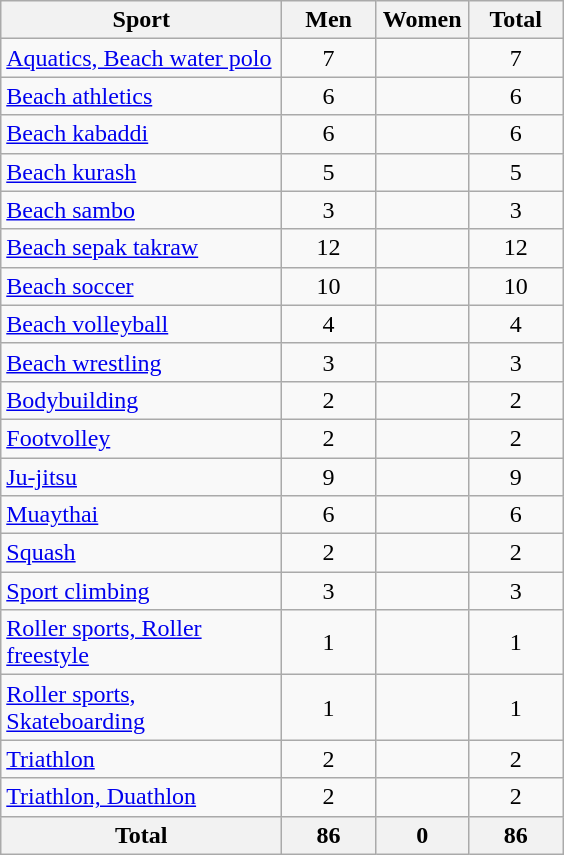<table class="wikitable sortable" style="text-align:center;">
<tr>
<th width=180>Sport</th>
<th width=55>Men</th>
<th width=55>Women</th>
<th width=55>Total</th>
</tr>
<tr>
<td align=left><a href='#'>Aquatics, Beach water polo</a></td>
<td>7</td>
<td></td>
<td>7</td>
</tr>
<tr>
<td align=left><a href='#'>Beach athletics</a></td>
<td>6</td>
<td></td>
<td>6</td>
</tr>
<tr>
<td align=left><a href='#'>Beach kabaddi</a></td>
<td>6</td>
<td></td>
<td>6</td>
</tr>
<tr>
<td align=left><a href='#'>Beach kurash</a></td>
<td>5</td>
<td></td>
<td>5</td>
</tr>
<tr>
<td align=left><a href='#'>Beach sambo</a></td>
<td>3</td>
<td></td>
<td>3</td>
</tr>
<tr>
<td align=left><a href='#'>Beach sepak takraw</a></td>
<td>12</td>
<td></td>
<td>12</td>
</tr>
<tr>
<td align=left><a href='#'>Beach soccer</a></td>
<td>10</td>
<td></td>
<td>10</td>
</tr>
<tr>
<td align=left><a href='#'>Beach volleyball</a></td>
<td>4</td>
<td></td>
<td>4</td>
</tr>
<tr>
<td align=left><a href='#'>Beach wrestling</a></td>
<td>3</td>
<td></td>
<td>3</td>
</tr>
<tr>
<td align=left><a href='#'>Bodybuilding</a></td>
<td>2</td>
<td></td>
<td>2</td>
</tr>
<tr>
<td align=left><a href='#'>Footvolley</a></td>
<td>2</td>
<td></td>
<td>2</td>
</tr>
<tr>
<td align=left><a href='#'>Ju-jitsu</a></td>
<td>9</td>
<td></td>
<td>9</td>
</tr>
<tr>
<td align=left><a href='#'>Muaythai</a></td>
<td>6</td>
<td></td>
<td>6</td>
</tr>
<tr>
<td align=left><a href='#'>Squash</a></td>
<td>2</td>
<td></td>
<td>2</td>
</tr>
<tr>
<td align=left><a href='#'>Sport climbing</a></td>
<td>3</td>
<td></td>
<td>3</td>
</tr>
<tr>
<td align=left><a href='#'>Roller sports, Roller freestyle</a></td>
<td>1</td>
<td></td>
<td>1</td>
</tr>
<tr>
<td align=left><a href='#'>Roller sports, Skateboarding</a></td>
<td>1</td>
<td></td>
<td>1</td>
</tr>
<tr>
<td align=left><a href='#'>Triathlon</a></td>
<td>2</td>
<td></td>
<td>2</td>
</tr>
<tr>
<td align=left><a href='#'>Triathlon, Duathlon</a></td>
<td>2</td>
<td></td>
<td>2</td>
</tr>
<tr class="sortbottom">
<th>Total</th>
<th>86</th>
<th>0</th>
<th>86</th>
</tr>
</table>
